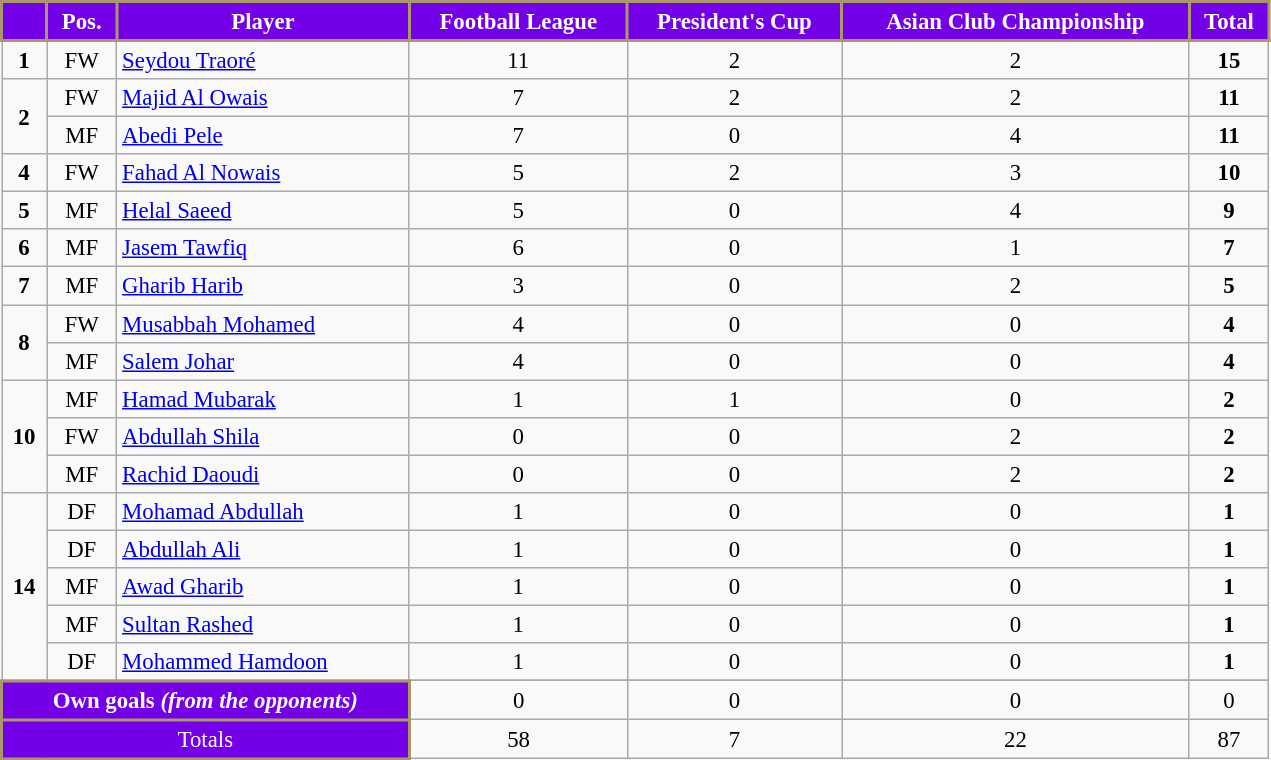<table class="wikitable" style="width:67%; text-align:center; font-size:95%;">
<tr>
<th style="color:#FFFFFF; background: #7300E6; border:2px solid #AB9767;"></th>
<th style="color:#FFFFFF; background: #7300E6; border:2px solid #AB9767;">Pos.</th>
<th style="color:#FFFFFF; background: #7300E6; border:2px solid #AB9767;">Player</th>
<th style="color:#FFFFFF; background: #7300E6; border:2px solid #AB9767;">Football League</th>
<th style="color:#FFFFFF; background: #7300E6; border:2px solid #AB9767;">President's Cup</th>
<th style="color:#FFFFFF; background: #7300E6; border:2px solid #AB9767;">Asian Club Championship</th>
<th style="color:#FFFFFF; background: #7300E6; border:2px solid #AB9767;">Total</th>
</tr>
<tr>
<td><strong>1</strong></td>
<td>FW</td>
<td align="left"> <a href='#'>Seydou Traoré</a></td>
<td>11</td>
<td>2</td>
<td>2</td>
<td><strong>15</strong></td>
</tr>
<tr>
<td rowspan=2><strong>2</strong></td>
<td>FW</td>
<td align="left"> <a href='#'>Majid Al Owais</a></td>
<td>7</td>
<td>2</td>
<td>2</td>
<td><strong>11</strong></td>
</tr>
<tr>
<td>MF</td>
<td align="left"> <a href='#'>Abedi Pele</a></td>
<td>7</td>
<td>0</td>
<td>4</td>
<td><strong>11</strong></td>
</tr>
<tr>
<td><strong>4</strong></td>
<td>FW</td>
<td align="left"> <a href='#'>Fahad Al Nowais</a></td>
<td>5</td>
<td>2</td>
<td>3</td>
<td><strong>10</strong></td>
</tr>
<tr>
<td><strong>5</strong></td>
<td>MF</td>
<td align="left"> <a href='#'>Helal Saeed</a></td>
<td>5</td>
<td>0</td>
<td>4</td>
<td><strong>9</strong></td>
</tr>
<tr>
<td><strong>6</strong></td>
<td>MF</td>
<td align="left"> <a href='#'>Jasem Tawfiq</a></td>
<td>6</td>
<td>0</td>
<td>1</td>
<td><strong>7</strong></td>
</tr>
<tr>
<td><strong>7</strong></td>
<td>MF</td>
<td align="left"> <a href='#'>Gharib Harib</a></td>
<td>3</td>
<td>0</td>
<td>2</td>
<td><strong>5</strong></td>
</tr>
<tr>
<td rowspan=2><strong>8</strong></td>
<td>FW</td>
<td align="left"> <a href='#'>Musabbah Mohamed</a></td>
<td>4</td>
<td>0</td>
<td>0</td>
<td><strong>4</strong></td>
</tr>
<tr>
<td>MF</td>
<td align="left"> <a href='#'>Salem Johar</a></td>
<td>4</td>
<td>0</td>
<td>0</td>
<td><strong>4</strong></td>
</tr>
<tr>
<td rowspan=3><strong>10</strong></td>
<td>MF</td>
<td align="left"> <a href='#'>Hamad Mubarak</a></td>
<td>1</td>
<td>1</td>
<td>0</td>
<td><strong>2</strong></td>
</tr>
<tr>
<td>FW</td>
<td align="left"> <a href='#'>Abdullah Shila</a></td>
<td>0</td>
<td>0</td>
<td>2</td>
<td><strong>2</strong></td>
</tr>
<tr>
<td>MF</td>
<td align="left"> <a href='#'>Rachid Daoudi</a></td>
<td>0</td>
<td>0</td>
<td>2</td>
<td><strong>2</strong></td>
</tr>
<tr>
<td rowspan=5><strong>14</strong></td>
<td>DF</td>
<td align="left"> <a href='#'>Mohamad Abdullah</a></td>
<td>1</td>
<td>0</td>
<td>0</td>
<td><strong>1</strong></td>
</tr>
<tr>
<td>DF</td>
<td align="left"> <a href='#'>Abdullah Ali</a></td>
<td>1</td>
<td>0</td>
<td>0</td>
<td><strong>1</strong></td>
</tr>
<tr>
<td>MF</td>
<td align="left"> <a href='#'>Awad Gharib</a></td>
<td>1</td>
<td>0</td>
<td>0</td>
<td><strong>1</strong></td>
</tr>
<tr>
<td>MF</td>
<td align="left"> <a href='#'>Sultan Rashed</a></td>
<td>1</td>
<td>0</td>
<td>0</td>
<td><strong>1</strong></td>
</tr>
<tr>
<td>DF</td>
<td align="left"> <a href='#'>Mohammed Hamdoon</a></td>
<td>1</td>
<td>0</td>
<td>0</td>
<td><strong>1</strong></td>
</tr>
<tr>
</tr>
<tr class="sortbottom">
<td style="color:#FFFFFF; background: #7300E6; border:2px solid #AB9767"; colspan=3><strong>Own goals <em>(from the opponents)<strong><em></td>
<td>0</td>
<td>0</td>
<td>0</td>
<td></strong>0<strong></td>
</tr>
<tr class="sortbottom">
<td style="color:#FFFFFF; background: #7300E6; border:2px solid #AB9767"; colspan=3></strong>Totals<strong></td>
<td></strong>58<strong></td>
<td></strong>7<strong></td>
<td></strong>22<strong></td>
<td></strong>87<strong></td>
</tr>
</table>
